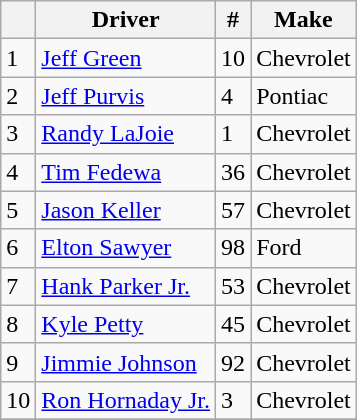<table class="wikitable sortable">
<tr>
<th></th>
<th>Driver</th>
<th>#</th>
<th>Make</th>
</tr>
<tr>
<td>1</td>
<td><a href='#'>Jeff Green</a></td>
<td>10</td>
<td>Chevrolet</td>
</tr>
<tr>
<td>2</td>
<td><a href='#'>Jeff Purvis</a></td>
<td>4</td>
<td>Pontiac</td>
</tr>
<tr>
<td>3</td>
<td><a href='#'>Randy LaJoie</a></td>
<td>1</td>
<td>Chevrolet</td>
</tr>
<tr>
<td>4</td>
<td><a href='#'>Tim Fedewa</a></td>
<td>36</td>
<td>Chevrolet</td>
</tr>
<tr>
<td>5</td>
<td><a href='#'>Jason Keller</a></td>
<td>57</td>
<td>Chevrolet</td>
</tr>
<tr>
<td>6</td>
<td><a href='#'>Elton Sawyer</a></td>
<td>98</td>
<td>Ford</td>
</tr>
<tr>
<td>7</td>
<td><a href='#'>Hank Parker Jr.</a></td>
<td>53</td>
<td>Chevrolet</td>
</tr>
<tr>
<td>8</td>
<td><a href='#'>Kyle Petty</a></td>
<td>45</td>
<td>Chevrolet</td>
</tr>
<tr>
<td>9</td>
<td><a href='#'>Jimmie Johnson</a></td>
<td>92</td>
<td>Chevrolet</td>
</tr>
<tr>
<td>10</td>
<td><a href='#'>Ron Hornaday Jr.</a></td>
<td>3</td>
<td>Chevrolet</td>
</tr>
<tr>
</tr>
</table>
